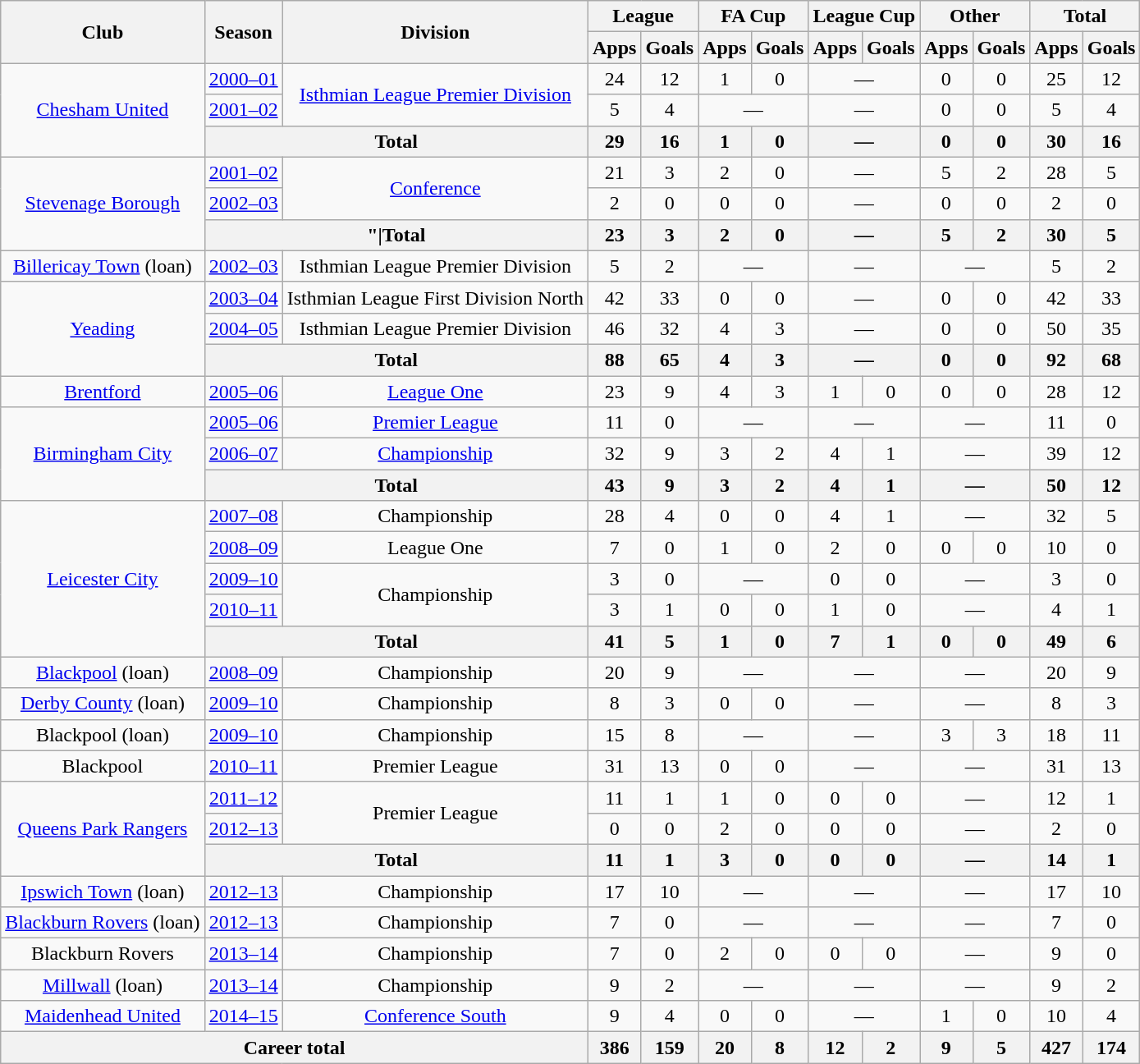<table class="wikitable" style="text-align:center">
<tr>
<th rowspan="2">Club</th>
<th rowspan="2">Season</th>
<th rowspan="2">Division</th>
<th colspan="2">League</th>
<th colspan="2">FA Cup</th>
<th colspan="2">League Cup</th>
<th colspan="2">Other</th>
<th colspan="2">Total</th>
</tr>
<tr>
<th>Apps</th>
<th>Goals</th>
<th>Apps</th>
<th>Goals</th>
<th>Apps</th>
<th>Goals</th>
<th>Apps</th>
<th>Goals</th>
<th>Apps</th>
<th>Goals</th>
</tr>
<tr>
<td rowspan="3"><a href='#'>Chesham United</a></td>
<td><a href='#'>2000–01</a></td>
<td rowspan="2"><a href='#'>Isthmian League Premier Division</a></td>
<td>24</td>
<td>12</td>
<td>1</td>
<td>0</td>
<td colspan="2">—</td>
<td>0</td>
<td>0</td>
<td>25</td>
<td>12</td>
</tr>
<tr>
<td><a href='#'>2001–02</a></td>
<td>5</td>
<td>4</td>
<td colspan="2">—</td>
<td colspan="2">—</td>
<td>0</td>
<td>0</td>
<td>5</td>
<td>4</td>
</tr>
<tr>
<th colspan="2">Total</th>
<th>29</th>
<th>16</th>
<th>1</th>
<th>0</th>
<th colspan="2">—</th>
<th>0</th>
<th>0</th>
<th>30</th>
<th>16</th>
</tr>
<tr>
<td rowspan="3"><a href='#'>Stevenage Borough</a></td>
<td><a href='#'>2001–02</a></td>
<td rowspan="2"><a href='#'>Conference</a></td>
<td>21</td>
<td>3</td>
<td>2</td>
<td>0</td>
<td colspan="2">—</td>
<td>5</td>
<td>2</td>
<td>28</td>
<td>5</td>
</tr>
<tr>
<td><a href='#'>2002–03</a></td>
<td>2</td>
<td>0</td>
<td>0</td>
<td>0</td>
<td colspan="2">—</td>
<td>0</td>
<td>0</td>
<td>2</td>
<td>0</td>
</tr>
<tr>
<th colspan="2">"|Total</th>
<th>23</th>
<th>3</th>
<th>2</th>
<th>0</th>
<th colspan="2">—</th>
<th>5</th>
<th>2</th>
<th>30</th>
<th>5</th>
</tr>
<tr>
<td><a href='#'>Billericay Town</a> (loan)</td>
<td><a href='#'>2002–03</a></td>
<td>Isthmian League Premier Division</td>
<td>5</td>
<td>2</td>
<td colspan="2">—</td>
<td colspan="2">—</td>
<td colspan="2">—</td>
<td>5</td>
<td>2</td>
</tr>
<tr>
<td rowspan="3"><a href='#'>Yeading</a></td>
<td><a href='#'>2003–04</a></td>
<td>Isthmian League First Division North</td>
<td>42</td>
<td>33</td>
<td>0</td>
<td>0</td>
<td colspan="2">—</td>
<td>0</td>
<td>0</td>
<td>42</td>
<td>33</td>
</tr>
<tr>
<td><a href='#'>2004–05</a></td>
<td>Isthmian League Premier Division</td>
<td>46</td>
<td>32</td>
<td>4</td>
<td>3</td>
<td colspan="2">—</td>
<td>0</td>
<td>0</td>
<td>50</td>
<td>35</td>
</tr>
<tr>
<th colspan="2">Total</th>
<th>88</th>
<th>65</th>
<th>4</th>
<th>3</th>
<th colspan="2">—</th>
<th>0</th>
<th>0</th>
<th>92</th>
<th>68</th>
</tr>
<tr>
<td><a href='#'>Brentford</a></td>
<td><a href='#'>2005–06</a></td>
<td><a href='#'>League One</a></td>
<td>23</td>
<td>9</td>
<td>4</td>
<td>3</td>
<td>1</td>
<td>0</td>
<td>0</td>
<td>0</td>
<td>28</td>
<td>12</td>
</tr>
<tr>
<td rowspan="3"><a href='#'>Birmingham City</a></td>
<td><a href='#'>2005–06</a></td>
<td><a href='#'>Premier League</a></td>
<td>11</td>
<td>0</td>
<td colspan="2">—</td>
<td colspan="2">—</td>
<td colspan="2">—</td>
<td>11</td>
<td>0</td>
</tr>
<tr>
<td><a href='#'>2006–07</a></td>
<td><a href='#'>Championship</a></td>
<td>32</td>
<td>9</td>
<td>3</td>
<td>2</td>
<td>4</td>
<td>1</td>
<td colspan="2">—</td>
<td>39</td>
<td>12</td>
</tr>
<tr>
<th colspan="2">Total</th>
<th>43</th>
<th>9</th>
<th>3</th>
<th>2</th>
<th>4</th>
<th>1</th>
<th colspan="2">—</th>
<th>50</th>
<th>12</th>
</tr>
<tr>
<td rowspan="5"><a href='#'>Leicester City</a></td>
<td><a href='#'>2007–08</a></td>
<td>Championship</td>
<td>28</td>
<td>4</td>
<td>0</td>
<td>0</td>
<td>4</td>
<td>1</td>
<td colspan="2">—</td>
<td>32</td>
<td>5</td>
</tr>
<tr>
<td><a href='#'>2008–09</a></td>
<td>League One</td>
<td>7</td>
<td>0</td>
<td>1</td>
<td>0</td>
<td>2</td>
<td>0</td>
<td>0</td>
<td>0</td>
<td>10</td>
<td>0</td>
</tr>
<tr>
<td><a href='#'>2009–10</a></td>
<td rowspan="2">Championship</td>
<td>3</td>
<td>0</td>
<td colspan="2">—</td>
<td>0</td>
<td>0</td>
<td colspan="2">—</td>
<td>3</td>
<td>0</td>
</tr>
<tr>
<td><a href='#'>2010–11</a></td>
<td>3</td>
<td>1</td>
<td>0</td>
<td>0</td>
<td>1</td>
<td>0</td>
<td colspan="2">—</td>
<td>4</td>
<td>1</td>
</tr>
<tr>
<th colspan="2">Total</th>
<th>41</th>
<th>5</th>
<th>1</th>
<th>0</th>
<th>7</th>
<th>1</th>
<th>0</th>
<th>0</th>
<th>49</th>
<th>6</th>
</tr>
<tr>
<td><a href='#'>Blackpool</a> (loan)</td>
<td><a href='#'>2008–09</a></td>
<td>Championship</td>
<td>20</td>
<td>9</td>
<td colspan="2">—</td>
<td colspan="2">—</td>
<td colspan="2">—</td>
<td>20</td>
<td>9</td>
</tr>
<tr>
<td><a href='#'>Derby County</a> (loan)</td>
<td><a href='#'>2009–10</a></td>
<td>Championship</td>
<td>8</td>
<td>3</td>
<td>0</td>
<td>0</td>
<td colspan="2">—</td>
<td colspan="2">—</td>
<td>8</td>
<td>3</td>
</tr>
<tr>
<td>Blackpool (loan)</td>
<td><a href='#'>2009–10</a></td>
<td>Championship</td>
<td>15</td>
<td>8</td>
<td colspan="2">—</td>
<td colspan="2">—</td>
<td>3</td>
<td>3</td>
<td>18</td>
<td>11</td>
</tr>
<tr>
<td>Blackpool</td>
<td><a href='#'>2010–11</a></td>
<td>Premier League</td>
<td>31</td>
<td>13</td>
<td>0</td>
<td>0</td>
<td colspan="2">—</td>
<td colspan="2">—</td>
<td>31</td>
<td>13</td>
</tr>
<tr>
<td rowspan="3"><a href='#'>Queens Park Rangers</a></td>
<td><a href='#'>2011–12</a></td>
<td rowspan="2">Premier League</td>
<td>11</td>
<td>1</td>
<td>1</td>
<td>0</td>
<td>0</td>
<td>0</td>
<td colspan="2">—</td>
<td>12</td>
<td>1</td>
</tr>
<tr>
<td><a href='#'>2012–13</a></td>
<td>0</td>
<td>0</td>
<td>2</td>
<td>0</td>
<td>0</td>
<td>0</td>
<td colspan="2">—</td>
<td>2</td>
<td>0</td>
</tr>
<tr>
<th colspan="2">Total</th>
<th>11</th>
<th>1</th>
<th>3</th>
<th>0</th>
<th>0</th>
<th>0</th>
<th colspan="2">—</th>
<th>14</th>
<th>1</th>
</tr>
<tr>
<td><a href='#'>Ipswich Town</a> (loan)</td>
<td><a href='#'>2012–13</a></td>
<td>Championship</td>
<td>17</td>
<td>10</td>
<td colspan="2">—</td>
<td colspan="2">—</td>
<td colspan="2">—</td>
<td>17</td>
<td>10</td>
</tr>
<tr>
<td><a href='#'>Blackburn Rovers</a> (loan)</td>
<td><a href='#'>2012–13</a></td>
<td>Championship</td>
<td>7</td>
<td>0</td>
<td colspan="2">—</td>
<td colspan="2">—</td>
<td colspan="2">—</td>
<td>7</td>
<td>0</td>
</tr>
<tr>
<td>Blackburn Rovers</td>
<td><a href='#'>2013–14</a></td>
<td>Championship</td>
<td>7</td>
<td>0</td>
<td>2</td>
<td>0</td>
<td>0</td>
<td>0</td>
<td colspan="2">—</td>
<td>9</td>
<td>0</td>
</tr>
<tr>
<td><a href='#'>Millwall</a> (loan)</td>
<td><a href='#'>2013–14</a></td>
<td>Championship</td>
<td>9</td>
<td>2</td>
<td colspan="2">—</td>
<td colspan="2">—</td>
<td colspan="2">—</td>
<td>9</td>
<td>2</td>
</tr>
<tr>
<td><a href='#'>Maidenhead United</a></td>
<td><a href='#'>2014–15</a></td>
<td><a href='#'>Conference South</a></td>
<td>9</td>
<td>4</td>
<td>0</td>
<td>0</td>
<td colspan="2">—</td>
<td>1</td>
<td>0</td>
<td>10</td>
<td>4</td>
</tr>
<tr>
<th colspan="3">Career total</th>
<th>386</th>
<th>159</th>
<th>20</th>
<th>8</th>
<th>12</th>
<th>2</th>
<th>9</th>
<th>5</th>
<th>427</th>
<th>174</th>
</tr>
</table>
